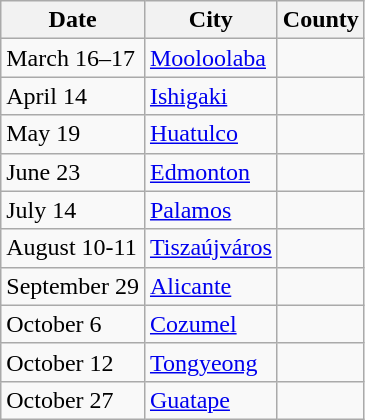<table class="wikitable">
<tr>
<th>Date</th>
<th>City</th>
<th>County</th>
</tr>
<tr>
<td>March 16–17</td>
<td><a href='#'>Mooloolaba</a></td>
<td></td>
</tr>
<tr>
<td>April 14</td>
<td><a href='#'>Ishigaki</a></td>
<td></td>
</tr>
<tr>
<td>May 19</td>
<td><a href='#'>Huatulco</a></td>
<td></td>
</tr>
<tr>
<td>June 23</td>
<td><a href='#'>Edmonton</a></td>
<td></td>
</tr>
<tr>
<td>July 14</td>
<td><a href='#'>Palamos</a></td>
<td></td>
</tr>
<tr>
<td>August 10-11</td>
<td><a href='#'>Tiszaújváros</a></td>
<td></td>
</tr>
<tr>
<td>September 29</td>
<td><a href='#'>Alicante</a></td>
<td></td>
</tr>
<tr>
<td>October 6</td>
<td><a href='#'>Cozumel</a></td>
<td></td>
</tr>
<tr>
<td>October 12</td>
<td><a href='#'>Tongyeong</a></td>
<td></td>
</tr>
<tr>
<td>October 27</td>
<td><a href='#'>Guatape</a></td>
<td></td>
</tr>
</table>
